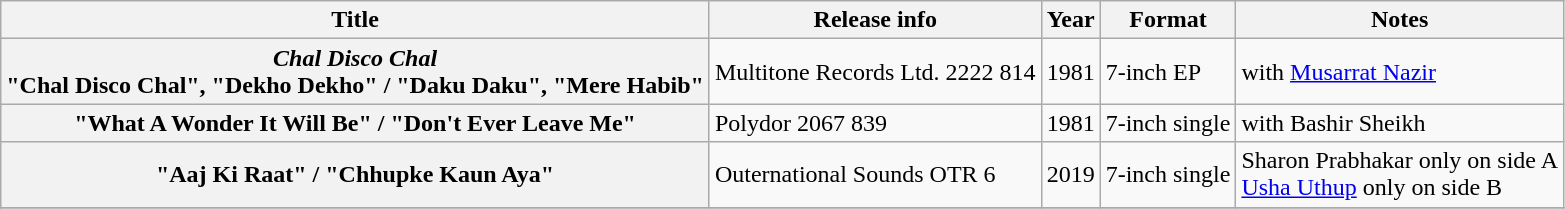<table class="wikitable plainrowheaders sortable">
<tr>
<th scope="col">Title</th>
<th scope="col">Release info</th>
<th scope="col">Year</th>
<th scope="col">Format</th>
<th scope="col" class="unsortable">Notes</th>
</tr>
<tr>
<th scope="row"><strong><em>Chal Disco Chal </em></strong><br>"Chal Disco Chal", "Dekho Dekho" / "Daku Daku", "Mere Habib"</th>
<td>Multitone Records Ltd. 2222 814</td>
<td>1981</td>
<td>7-inch EP</td>
<td>with <a href='#'>Musarrat Nazir</a></td>
</tr>
<tr>
<th scope="row">"What A Wonder It Will Be" / "Don't Ever Leave Me"</th>
<td>Polydor 2067 839</td>
<td>1981</td>
<td>7-inch single</td>
<td>with Bashir Sheikh</td>
</tr>
<tr>
<th scope="row">"Aaj Ki Raat" / "Chhupke Kaun Aya"</th>
<td>Outernational Sounds OTR 6</td>
<td>2019</td>
<td>7-inch single</td>
<td>Sharon Prabhakar only on side A<br><a href='#'>Usha Uthup</a> only on side B</td>
</tr>
<tr>
</tr>
</table>
